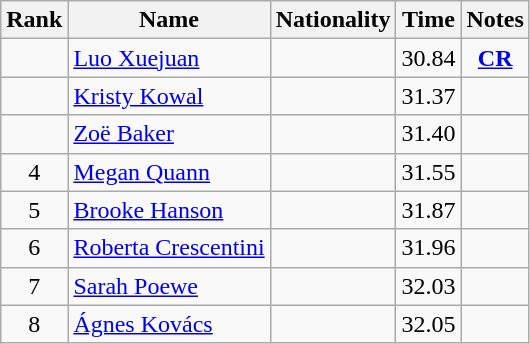<table class="wikitable sortable" style="text-align:center">
<tr>
<th>Rank</th>
<th>Name</th>
<th>Nationality</th>
<th>Time</th>
<th>Notes</th>
</tr>
<tr>
<td></td>
<td align=left><a href='#'>Luo Xuejuan</a></td>
<td align=left></td>
<td>30.84</td>
<td><strong><a href='#'>CR</a></strong></td>
</tr>
<tr>
<td></td>
<td align=left><a href='#'>Kristy Kowal</a></td>
<td align=left></td>
<td>31.37</td>
<td></td>
</tr>
<tr>
<td></td>
<td align=left><a href='#'>Zoë Baker</a></td>
<td align=left></td>
<td>31.40</td>
<td></td>
</tr>
<tr>
<td>4</td>
<td align=left><a href='#'>Megan Quann</a></td>
<td align=left></td>
<td>31.55</td>
<td></td>
</tr>
<tr>
<td>5</td>
<td align=left><a href='#'>Brooke Hanson</a></td>
<td align=left></td>
<td>31.87</td>
<td></td>
</tr>
<tr>
<td>6</td>
<td align=left><a href='#'>Roberta Crescentini</a></td>
<td align=left></td>
<td>31.96</td>
<td></td>
</tr>
<tr>
<td>7</td>
<td align=left><a href='#'>Sarah Poewe</a></td>
<td align=left></td>
<td>32.03</td>
<td></td>
</tr>
<tr>
<td>8</td>
<td align=left><a href='#'>Ágnes Kovács</a></td>
<td align=left></td>
<td>32.05</td>
<td></td>
</tr>
</table>
